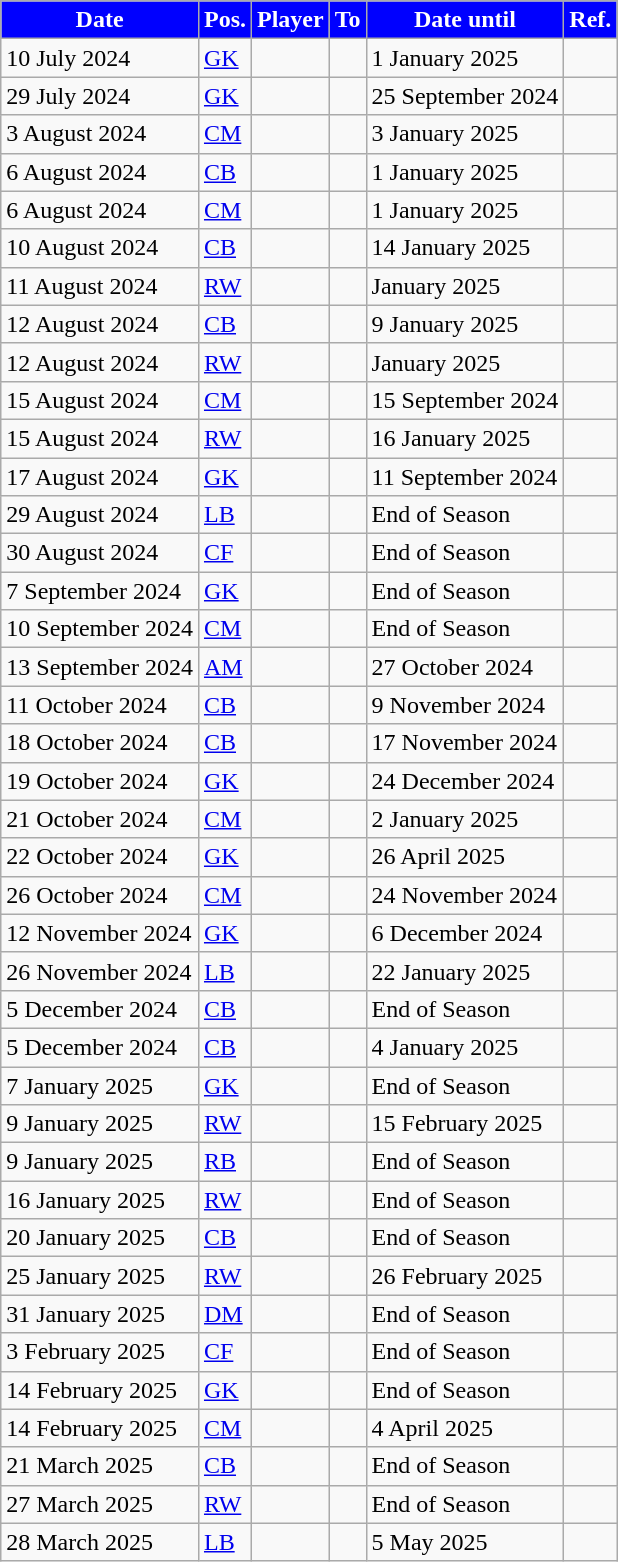<table class="wikitable plainrowheaders sortable">
<tr>
<th style="background:Blue; color:White">Date</th>
<th style="background:Blue; color:White">Pos.</th>
<th style="background:Blue; color:White">Player</th>
<th style="background:Blue; color:White">To</th>
<th style="background:Blue; color:White">Date until</th>
<th style="background:Blue; color:White">Ref.</th>
</tr>
<tr>
<td>10 July 2024</td>
<td><a href='#'>GK</a></td>
<td></td>
<td></td>
<td>1 January 2025</td>
<td></td>
</tr>
<tr>
<td>29 July 2024</td>
<td><a href='#'>GK</a></td>
<td></td>
<td></td>
<td>25 September 2024</td>
<td></td>
</tr>
<tr>
<td>3 August 2024</td>
<td><a href='#'>CM</a></td>
<td></td>
<td></td>
<td>3 January 2025</td>
<td></td>
</tr>
<tr>
<td>6 August 2024</td>
<td><a href='#'>CB</a></td>
<td></td>
<td></td>
<td>1 January 2025</td>
<td></td>
</tr>
<tr>
<td>6 August 2024</td>
<td><a href='#'>CM</a></td>
<td></td>
<td></td>
<td>1 January 2025</td>
<td></td>
</tr>
<tr>
<td>10 August 2024</td>
<td><a href='#'>CB</a></td>
<td></td>
<td></td>
<td>14 January 2025</td>
<td></td>
</tr>
<tr>
<td>11 August 2024</td>
<td><a href='#'>RW</a></td>
<td></td>
<td></td>
<td>January 2025</td>
<td></td>
</tr>
<tr>
<td>12 August 2024</td>
<td><a href='#'>CB</a></td>
<td></td>
<td></td>
<td>9 January 2025</td>
<td></td>
</tr>
<tr>
<td>12 August 2024</td>
<td><a href='#'>RW</a></td>
<td></td>
<td></td>
<td>January 2025</td>
<td></td>
</tr>
<tr>
<td>15 August 2024</td>
<td><a href='#'>CM</a></td>
<td></td>
<td></td>
<td>15 September 2024</td>
<td></td>
</tr>
<tr>
<td>15 August 2024</td>
<td><a href='#'>RW</a></td>
<td></td>
<td></td>
<td>16 January 2025</td>
<td></td>
</tr>
<tr>
<td>17 August 2024</td>
<td><a href='#'>GK</a></td>
<td></td>
<td></td>
<td>11 September 2024</td>
<td></td>
</tr>
<tr>
<td>29 August 2024</td>
<td><a href='#'>LB</a></td>
<td></td>
<td></td>
<td>End of Season</td>
<td></td>
</tr>
<tr>
<td>30 August 2024</td>
<td><a href='#'>CF</a></td>
<td></td>
<td></td>
<td>End of Season</td>
<td></td>
</tr>
<tr>
<td>7 September 2024</td>
<td><a href='#'>GK</a></td>
<td></td>
<td></td>
<td>End of Season</td>
<td></td>
</tr>
<tr>
<td>10 September 2024</td>
<td><a href='#'>CM</a></td>
<td></td>
<td></td>
<td>End of Season</td>
<td></td>
</tr>
<tr>
<td>13 September 2024</td>
<td><a href='#'>AM</a></td>
<td></td>
<td></td>
<td>27 October 2024</td>
<td></td>
</tr>
<tr>
<td>11 October 2024</td>
<td><a href='#'>CB</a></td>
<td></td>
<td></td>
<td>9 November 2024</td>
<td></td>
</tr>
<tr>
<td>18 October 2024</td>
<td><a href='#'>CB</a></td>
<td></td>
<td></td>
<td>17 November 2024</td>
<td></td>
</tr>
<tr>
<td>19 October 2024</td>
<td><a href='#'>GK</a></td>
<td></td>
<td></td>
<td>24 December 2024</td>
<td></td>
</tr>
<tr>
<td>21 October 2024</td>
<td><a href='#'>CM</a></td>
<td></td>
<td></td>
<td>2 January 2025</td>
<td></td>
</tr>
<tr>
<td>22 October 2024</td>
<td><a href='#'>GK</a></td>
<td></td>
<td></td>
<td>26 April 2025</td>
<td></td>
</tr>
<tr>
<td>26 October 2024</td>
<td><a href='#'>CM</a></td>
<td></td>
<td></td>
<td>24 November 2024</td>
<td></td>
</tr>
<tr>
<td>12 November 2024</td>
<td><a href='#'>GK</a></td>
<td></td>
<td></td>
<td>6 December 2024</td>
<td></td>
</tr>
<tr>
<td>26 November 2024</td>
<td><a href='#'>LB</a></td>
<td></td>
<td></td>
<td>22 January 2025</td>
<td></td>
</tr>
<tr>
<td>5 December 2024</td>
<td><a href='#'>CB</a></td>
<td></td>
<td></td>
<td>End of Season</td>
<td></td>
</tr>
<tr>
<td>5 December 2024</td>
<td><a href='#'>CB</a></td>
<td></td>
<td></td>
<td>4 January 2025</td>
<td></td>
</tr>
<tr>
<td>7 January 2025</td>
<td><a href='#'>GK</a></td>
<td></td>
<td></td>
<td>End of Season</td>
<td></td>
</tr>
<tr>
<td>9 January 2025</td>
<td><a href='#'>RW</a></td>
<td></td>
<td></td>
<td>15 February 2025</td>
<td></td>
</tr>
<tr>
<td>9 January 2025</td>
<td><a href='#'>RB</a></td>
<td></td>
<td></td>
<td>End of Season</td>
<td></td>
</tr>
<tr>
<td>16 January 2025</td>
<td><a href='#'>RW</a></td>
<td></td>
<td></td>
<td>End of Season</td>
<td></td>
</tr>
<tr>
<td>20 January 2025</td>
<td><a href='#'>CB</a></td>
<td></td>
<td></td>
<td>End of Season</td>
<td></td>
</tr>
<tr>
<td>25 January 2025</td>
<td><a href='#'>RW</a></td>
<td></td>
<td></td>
<td>26 February 2025</td>
<td></td>
</tr>
<tr>
<td>31 January 2025</td>
<td><a href='#'>DM</a></td>
<td></td>
<td></td>
<td>End of Season</td>
<td></td>
</tr>
<tr>
<td>3 February 2025</td>
<td><a href='#'>CF</a></td>
<td></td>
<td></td>
<td>End of Season</td>
<td></td>
</tr>
<tr>
<td>14 February 2025</td>
<td><a href='#'>GK</a></td>
<td></td>
<td></td>
<td>End of Season</td>
<td></td>
</tr>
<tr>
<td>14 February 2025</td>
<td><a href='#'>CM</a></td>
<td></td>
<td></td>
<td>4 April 2025</td>
<td></td>
</tr>
<tr>
<td>21 March 2025</td>
<td><a href='#'>CB</a></td>
<td></td>
<td></td>
<td>End of Season</td>
<td></td>
</tr>
<tr>
<td>27 March 2025</td>
<td><a href='#'>RW</a></td>
<td></td>
<td></td>
<td>End of Season</td>
<td></td>
</tr>
<tr>
<td>28 March 2025</td>
<td><a href='#'>LB</a></td>
<td></td>
<td></td>
<td>5 May 2025</td>
<td></td>
</tr>
</table>
